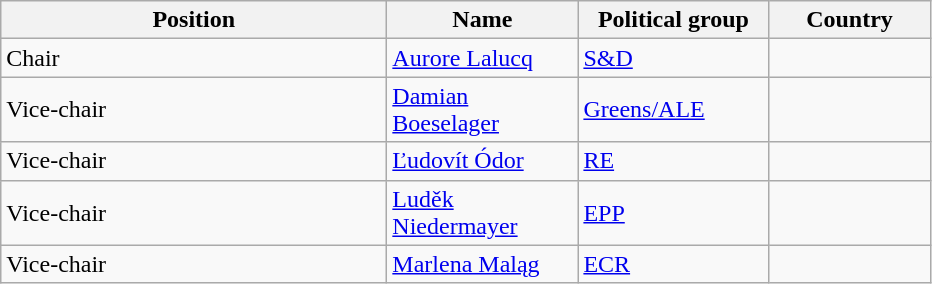<table class="wikitable">
<tr>
<th style="width:250px;">Position</th>
<th style="width:120px;">Name</th>
<th style="width:120px;">Political group</th>
<th style="width:100px;">Country</th>
</tr>
<tr>
<td>Chair</td>
<td><a href='#'>Aurore Lalucq</a></td>
<td><a href='#'>S&D</a></td>
<td></td>
</tr>
<tr>
<td>Vice-chair</td>
<td><a href='#'>Damian Boeselager</a></td>
<td><a href='#'>Greens/ALE</a></td>
<td></td>
</tr>
<tr>
<td>Vice-chair</td>
<td><a href='#'>Ľudovít Ódor</a></td>
<td><a href='#'>RE</a></td>
<td></td>
</tr>
<tr>
<td>Vice-chair</td>
<td><a href='#'>Luděk Niedermayer</a></td>
<td><a href='#'>EPP</a></td>
<td></td>
</tr>
<tr>
<td>Vice-chair</td>
<td><a href='#'>Marlena Maląg</a></td>
<td><a href='#'>ECR</a></td>
<td></td>
</tr>
</table>
